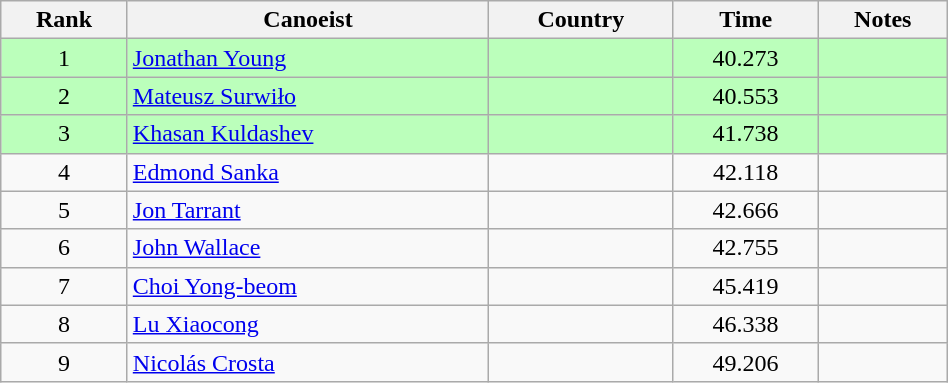<table class="wikitable" style="text-align:center;width: 50%">
<tr>
<th>Rank</th>
<th>Canoeist</th>
<th>Country</th>
<th>Time</th>
<th>Notes</th>
</tr>
<tr bgcolor=bbffbb>
<td>1</td>
<td align="left"><a href='#'>Jonathan Young</a></td>
<td align="left"></td>
<td>40.273</td>
<td></td>
</tr>
<tr bgcolor=bbffbb>
<td>2</td>
<td align="left"><a href='#'>Mateusz Surwiło</a></td>
<td align="left"></td>
<td>40.553</td>
<td></td>
</tr>
<tr bgcolor=bbffbb>
<td>3</td>
<td align="left"><a href='#'>Khasan Kuldashev</a></td>
<td align="left"></td>
<td>41.738</td>
<td></td>
</tr>
<tr>
<td>4</td>
<td align="left"><a href='#'>Edmond Sanka</a></td>
<td align="left"></td>
<td>42.118</td>
<td></td>
</tr>
<tr>
<td>5</td>
<td align="left"><a href='#'>Jon Tarrant</a></td>
<td align="left"></td>
<td>42.666</td>
<td></td>
</tr>
<tr>
<td>6</td>
<td align="left"><a href='#'>John Wallace</a></td>
<td align="left"></td>
<td>42.755</td>
<td></td>
</tr>
<tr>
<td>7</td>
<td align="left"><a href='#'>Choi Yong-beom</a></td>
<td align="left"></td>
<td>45.419</td>
<td></td>
</tr>
<tr>
<td>8</td>
<td align="left"><a href='#'>Lu Xiaocong</a></td>
<td align="left"></td>
<td>46.338</td>
<td></td>
</tr>
<tr>
<td>9</td>
<td align="left"><a href='#'>Nicolás Crosta</a></td>
<td align="left"></td>
<td>49.206</td>
<td></td>
</tr>
</table>
